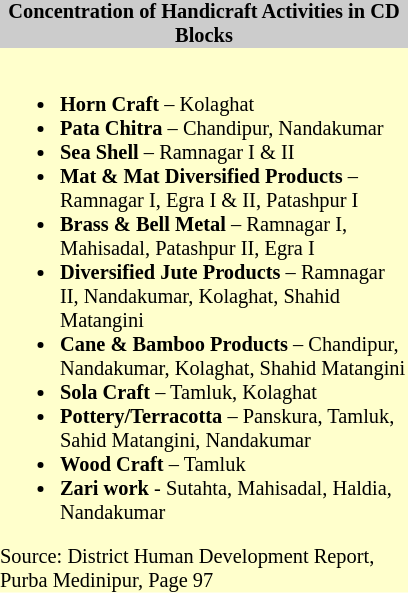<table class="toccolours" style="float: left; margin-right: 1em; font-size: 85%; background:#ffffcc; color:black; width:20em; max-width: 25%;" cellspacing="0" cellpadding="0">
<tr>
<th style="background-color:#cccccc;">Concentration of Handicraft Activities in CD Blocks</th>
</tr>
<tr>
<td style="text-align: left;"><br><ul><li><strong> Horn Craft </strong> – Kolaghat</li><li><strong>Pata Chitra </strong> – Chandipur, Nandakumar</li><li><strong>Sea Shell </strong> – Ramnagar I & II</li><li><strong>Mat & Mat Diversified Products </strong> – Ramnagar I, Egra I & II, Patashpur I</li><li><strong>Brass & Bell Metal </strong> – Ramnagar I, Mahisadal, Patashpur II, Egra I</li><li><strong>Diversified Jute Products </strong> – Ramnagar II, Nandakumar, Kolaghat, Shahid Matangini</li><li><strong>Cane & Bamboo Products </strong> – Chandipur, Nandakumar, Kolaghat, Shahid Matangini</li><li><strong>Sola Craft </strong> – Tamluk, Kolaghat</li><li><strong>Pottery/Terracotta </strong> – Panskura, Tamluk, Sahid Matangini, Nandakumar</li><li><strong>Wood Craft </strong> – Tamluk</li><li><strong>Zari work </strong>- Sutahta, Mahisadal, Haldia, Nandakumar</li></ul>Source: District Human Development Report, Purba Medinipur, Page 97</td>
</tr>
</table>
